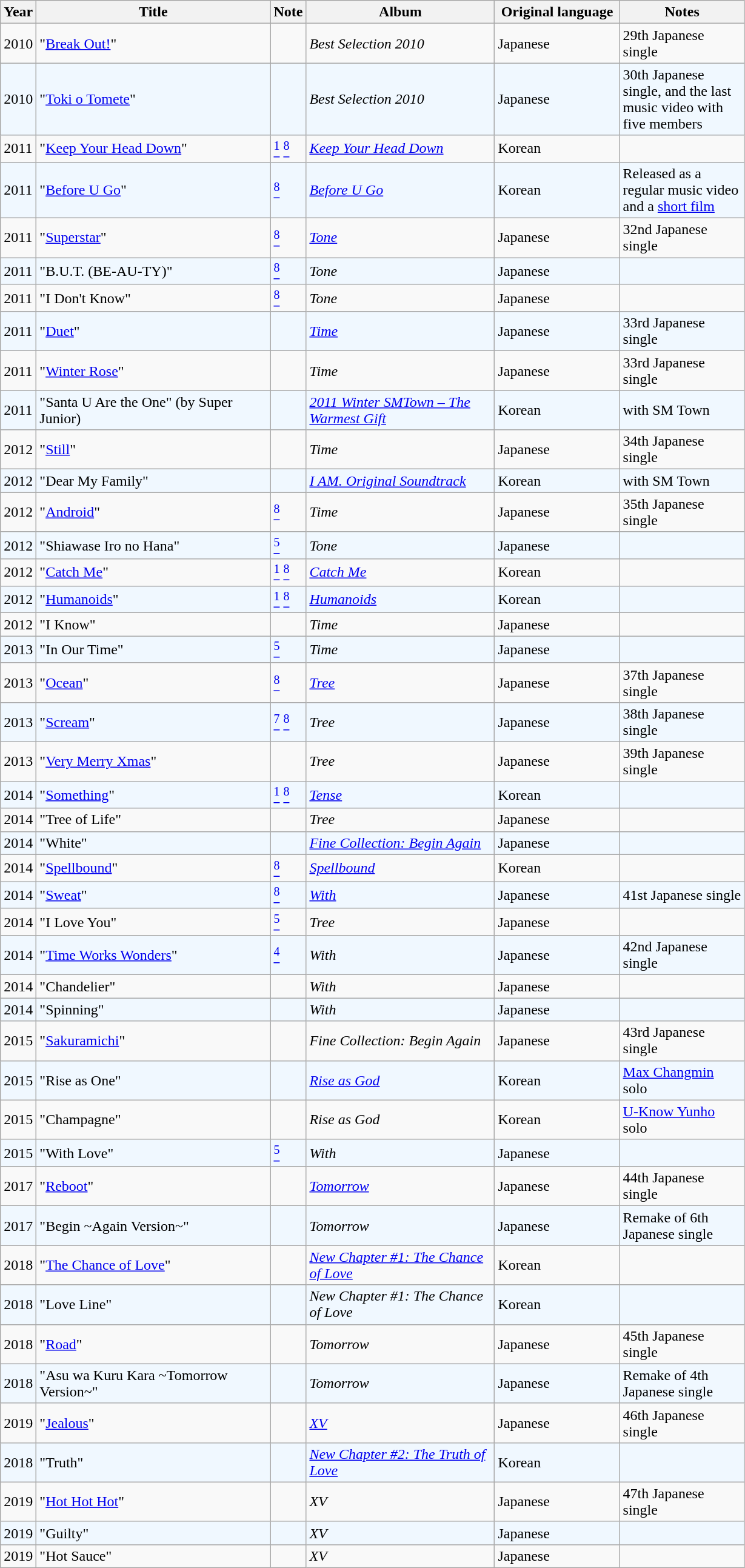<table class="wikitable"|width=100%>
<tr>
<th align="left" valign="top" width="30">Year</th>
<th align="left" valign="top" width="250">Title</th>
<th align="left" valign="top" width="30">Note</th>
<th align="left" valign="top" width="200">Album</th>
<th align="left" valign="top" width="130">Original language</th>
<th align="left" valign="top" width="130">Notes</th>
</tr>
<tr>
<td>2010</td>
<td>"<a href='#'>Break Out!</a>"</td>
<td></td>
<td><em>Best Selection 2010</em></td>
<td>Japanese</td>
<td>29th Japanese single</td>
</tr>
<tr ---- bgcolor="#F0F8FF">
<td>2010</td>
<td>"<a href='#'>Toki o Tomete</a>"</td>
<td></td>
<td><em>Best Selection 2010</em></td>
<td>Japanese</td>
<td>30th Japanese single, and the last music video with five members</td>
</tr>
<tr>
<td>2011</td>
<td>"<a href='#'>Keep Your Head Down</a>"</td>
<td><span></span><a href='#'><sup>1</sup></a> <span></span><a href='#'><sup>8</sup></a></td>
<td><em><a href='#'>Keep Your Head Down</a></em></td>
<td>Korean</td>
<td></td>
</tr>
<tr ---- bgcolor="#F0F8FF">
<td>2011</td>
<td>"<a href='#'>Before U Go</a>"</td>
<td><span></span><a href='#'><sup>8</sup></a></td>
<td><em><a href='#'>Before U Go</a></em></td>
<td>Korean</td>
<td>Released as a regular music video and a <a href='#'>short film</a></td>
</tr>
<tr>
<td>2011</td>
<td>"<a href='#'>Superstar</a>"</td>
<td><span></span><a href='#'><sup>8</sup></a></td>
<td><em><a href='#'>Tone</a></em></td>
<td>Japanese</td>
<td>32nd Japanese single</td>
</tr>
<tr ---- bgcolor="#F0F8FF">
<td>2011</td>
<td>"B.U.T. (BE-AU-TY)"</td>
<td><span></span><a href='#'><sup>8</sup></a></td>
<td><em>Tone</em></td>
<td>Japanese</td>
<td></td>
</tr>
<tr>
<td>2011</td>
<td>"I Don't Know"</td>
<td><span></span><a href='#'><sup>8</sup></a></td>
<td><em>Tone</em></td>
<td>Japanese</td>
<td></td>
</tr>
<tr ---- bgcolor="#F0F8FF">
<td>2011</td>
<td>"<a href='#'>Duet</a>"</td>
<td></td>
<td><em><a href='#'>Time</a></em></td>
<td>Japanese</td>
<td>33rd Japanese single</td>
</tr>
<tr>
<td>2011</td>
<td>"<a href='#'>Winter Rose</a>"</td>
<td></td>
<td><em>Time</em></td>
<td>Japanese</td>
<td>33rd Japanese single</td>
</tr>
<tr ---- bgcolor="#F0F8FF">
<td>2011</td>
<td>"Santa U Are the One" (by Super Junior)</td>
<td></td>
<td><em><a href='#'>2011 Winter SMTown – The Warmest Gift</a></em></td>
<td>Korean</td>
<td>with SM Town</td>
</tr>
<tr>
<td>2012</td>
<td>"<a href='#'>Still</a>"</td>
<td></td>
<td><em>Time</em></td>
<td>Japanese</td>
<td>34th Japanese single</td>
</tr>
<tr ---- bgcolor="#F0F8FF">
<td>2012</td>
<td>"Dear My Family"</td>
<td></td>
<td><em><a href='#'>I AM. Original Soundtrack</a></em></td>
<td>Korean</td>
<td>with SM Town</td>
</tr>
<tr>
<td>2012</td>
<td>"<a href='#'>Android</a>"</td>
<td><span></span><a href='#'><sup>8</sup></a></td>
<td><em>Time</em></td>
<td>Japanese</td>
<td>35th Japanese single</td>
</tr>
<tr ---- bgcolor="#F0F8FF">
<td>2012</td>
<td>"Shiawase Iro no Hana"</td>
<td><span></span><a href='#'><sup>5</sup></a></td>
<td><em>Tone</em></td>
<td>Japanese</td>
<td></td>
</tr>
<tr>
<td>2012</td>
<td>"<a href='#'>Catch Me</a>"</td>
<td><span></span><a href='#'><sup>1</sup></a> <span></span><a href='#'><sup>8</sup></a></td>
<td><em><a href='#'>Catch Me</a></em></td>
<td>Korean</td>
<td></td>
</tr>
<tr ---- bgcolor="#F0F8FF">
<td>2012</td>
<td>"<a href='#'>Humanoids</a>"</td>
<td><span></span><a href='#'><sup>1</sup></a> <span></span><a href='#'><sup>8</sup></a></td>
<td><em><a href='#'>Humanoids</a></em></td>
<td>Korean</td>
<td></td>
</tr>
<tr>
<td>2012</td>
<td>"I Know"</td>
<td></td>
<td><em>Time</em></td>
<td>Japanese</td>
<td></td>
</tr>
<tr ---- bgcolor="#F0F8FF">
<td>2013</td>
<td>"In Our Time"</td>
<td><span></span><a href='#'><sup>5</sup></a></td>
<td><em>Time</em></td>
<td>Japanese</td>
<td></td>
</tr>
<tr>
<td>2013</td>
<td>"<a href='#'>Ocean</a>"</td>
<td><span></span><a href='#'><sup>8</sup></a></td>
<td><em><a href='#'>Tree</a></em></td>
<td>Japanese</td>
<td>37th Japanese single</td>
</tr>
<tr ---- bgcolor="#F0F8FF">
<td>2013</td>
<td>"<a href='#'>Scream</a>"</td>
<td><span></span><a href='#'><sup>7</sup></a> <span></span><a href='#'><sup>8</sup></a></td>
<td><em>Tree</em></td>
<td>Japanese</td>
<td>38th Japanese single</td>
</tr>
<tr>
<td>2013</td>
<td>"<a href='#'>Very Merry Xmas</a>"</td>
<td></td>
<td><em>Tree</em></td>
<td>Japanese</td>
<td>39th Japanese single</td>
</tr>
<tr ---- bgcolor="#F0F8FF">
<td>2014</td>
<td>"<a href='#'>Something</a>"</td>
<td><span></span><a href='#'><sup>1</sup></a> <span></span><a href='#'><sup>8</sup></a></td>
<td><em><a href='#'>Tense</a></em></td>
<td>Korean</td>
<td></td>
</tr>
<tr>
<td>2014</td>
<td>"Tree of Life"</td>
<td></td>
<td><em>Tree</em></td>
<td>Japanese</td>
<td></td>
</tr>
<tr ---- bgcolor="#F0F8FF">
<td>2014</td>
<td>"White"</td>
<td></td>
<td><em><a href='#'>Fine Collection: Begin Again</a></em></td>
<td>Japanese</td>
<td></td>
</tr>
<tr>
<td>2014</td>
<td>"<a href='#'>Spellbound</a>"</td>
<td><span></span><a href='#'><sup>8</sup></a></td>
<td><em><a href='#'>Spellbound</a></em></td>
<td>Korean</td>
<td></td>
</tr>
<tr ---- bgcolor="#F0F8FF">
<td>2014</td>
<td>"<a href='#'>Sweat</a>"</td>
<td><span></span><a href='#'><sup>8</sup></a></td>
<td><em><a href='#'>With</a></em></td>
<td>Japanese</td>
<td>41st Japanese single</td>
</tr>
<tr>
<td>2014</td>
<td>"I Love You"</td>
<td><span></span><a href='#'><sup>5</sup></a></td>
<td><em>Tree</em></td>
<td>Japanese</td>
<td></td>
</tr>
<tr ---- bgcolor="#F0F8FF">
<td>2014</td>
<td>"<a href='#'>Time Works Wonders</a>"</td>
<td><span></span><a href='#'><sup>4</sup></a></td>
<td><em>With</em></td>
<td>Japanese</td>
<td>42nd Japanese single</td>
</tr>
<tr>
<td>2014</td>
<td>"Chandelier"</td>
<td></td>
<td><em>With</em></td>
<td>Japanese</td>
<td></td>
</tr>
<tr ---- bgcolor="#F0F8FF">
<td>2014</td>
<td>"Spinning"</td>
<td></td>
<td><em>With</em></td>
<td>Japanese</td>
<td></td>
</tr>
<tr>
<td>2015</td>
<td>"<a href='#'>Sakuramichi</a>"</td>
<td></td>
<td><em>Fine Collection: Begin Again</em></td>
<td>Japanese</td>
<td>43rd Japanese single</td>
</tr>
<tr ---- bgcolor="#F0F8FF">
<td>2015</td>
<td>"Rise as One"</td>
<td></td>
<td><em><a href='#'>Rise as God</a></em></td>
<td>Korean</td>
<td><a href='#'>Max Changmin</a> solo</td>
</tr>
<tr>
<td>2015</td>
<td>"Champagne"</td>
<td></td>
<td><em>Rise as God</em></td>
<td>Korean</td>
<td><a href='#'>U-Know Yunho</a> solo</td>
</tr>
<tr ---- bgcolor="#F0F8FF">
<td>2015</td>
<td>"With Love"</td>
<td><span></span><a href='#'><sup>5</sup></a></td>
<td><em>With</em></td>
<td>Japanese</td>
<td></td>
</tr>
<tr>
<td>2017</td>
<td>"<a href='#'>Reboot</a>"</td>
<td></td>
<td><em><a href='#'>Tomorrow</a></em></td>
<td>Japanese</td>
<td>44th Japanese single</td>
</tr>
<tr ---- bgcolor="#F0F8FF">
<td>2017</td>
<td>"Begin ~Again Version~"</td>
<td></td>
<td><em>Tomorrow</em></td>
<td>Japanese</td>
<td>Remake of 6th Japanese single</td>
</tr>
<tr>
<td>2018</td>
<td>"<a href='#'>The Chance of Love</a>"</td>
<td></td>
<td><em><a href='#'>New Chapter #1: The Chance of Love</a></em></td>
<td>Korean</td>
<td></td>
</tr>
<tr ---- bgcolor="#F0F8FF">
<td>2018</td>
<td>"Love Line"</td>
<td></td>
<td><em>New Chapter #1: The Chance of Love</em></td>
<td>Korean</td>
<td></td>
</tr>
<tr>
<td>2018</td>
<td>"<a href='#'>Road</a>"</td>
<td></td>
<td><em>Tomorrow</em></td>
<td>Japanese</td>
<td>45th Japanese single</td>
</tr>
<tr ---- bgcolor="#F0F8FF">
<td>2018</td>
<td>"Asu wa Kuru Kara ~Tomorrow Version~"</td>
<td></td>
<td><em>Tomorrow</em></td>
<td>Japanese</td>
<td>Remake of 4th Japanese single</td>
</tr>
<tr>
<td>2019</td>
<td>"<a href='#'>Jealous</a>"</td>
<td></td>
<td><em><a href='#'>XV</a></em></td>
<td>Japanese</td>
<td>46th Japanese single</td>
</tr>
<tr ---- bgcolor="#F0F8FF">
<td>2018</td>
<td>"Truth"</td>
<td></td>
<td><em><a href='#'>New Chapter #2: The Truth of Love</a></em></td>
<td>Korean</td>
<td></td>
</tr>
<tr>
<td>2019</td>
<td>"<a href='#'>Hot Hot Hot</a>"</td>
<td></td>
<td><em>XV</em></td>
<td>Japanese</td>
<td>47th Japanese single</td>
</tr>
<tr ---- bgcolor="#F0F8FF">
<td>2019</td>
<td>"Guilty"</td>
<td></td>
<td><em>XV</em></td>
<td>Japanese</td>
<td></td>
</tr>
<tr>
<td>2019</td>
<td>"Hot Sauce"</td>
<td></td>
<td><em>XV</em></td>
<td>Japanese</td>
<td></td>
</tr>
</table>
